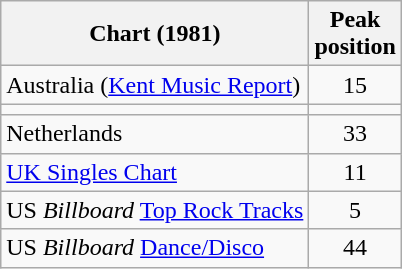<table class="wikitable sortable">
<tr>
<th>Chart (1981)</th>
<th>Peak <br>position</th>
</tr>
<tr>
<td>Australia (<a href='#'>Kent Music Report</a>)</td>
<td style="text-align:center;">15</td>
</tr>
<tr>
<td></td>
</tr>
<tr>
<td>Netherlands</td>
<td style="text-align:center;">33</td>
</tr>
<tr>
<td><a href='#'>UK Singles Chart</a></td>
<td style="text-align:center;">11</td>
</tr>
<tr>
<td>US <em>Billboard</em> <a href='#'>Top Rock Tracks</a></td>
<td style="text-align:center;">5</td>
</tr>
<tr>
<td>US <em>Billboard</em> <a href='#'>Dance/Disco</a></td>
<td style="text-align:center;">44</td>
</tr>
</table>
